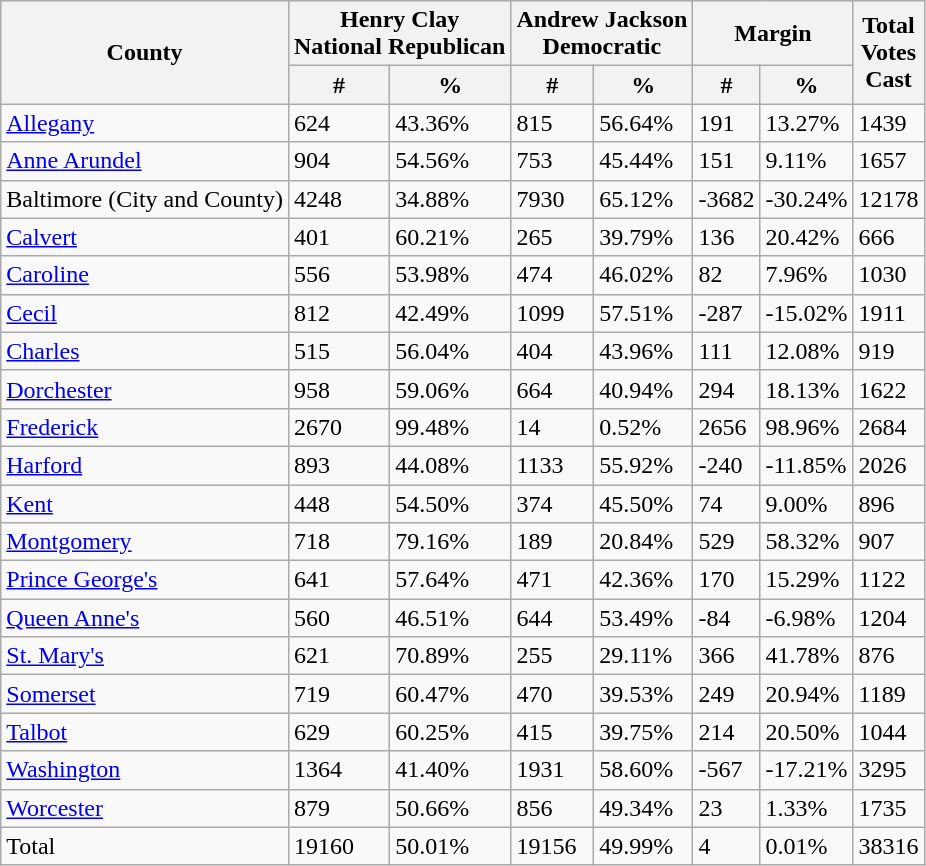<table class="wikitable sortable">
<tr>
<th rowspan="2">County</th>
<th colspan="2" >Henry Clay<br>National Republican</th>
<th colspan="2" >Andrew Jackson<br>Democratic</th>
<th colspan="2">Margin</th>
<th rowspan="2">Total<br>Votes<br>Cast </th>
</tr>
<tr>
<th>#</th>
<th>%</th>
<th>#</th>
<th>%</th>
<th>#</th>
<th>%</th>
</tr>
<tr>
<td><a href='#'>Allegany</a></td>
<td>624</td>
<td>43.36%</td>
<td>815</td>
<td>56.64%</td>
<td>191</td>
<td>13.27%</td>
<td>1439</td>
</tr>
<tr>
<td><a href='#'>Anne Arundel</a></td>
<td>904</td>
<td>54.56%</td>
<td>753</td>
<td>45.44%</td>
<td>151</td>
<td>9.11%</td>
<td>1657</td>
</tr>
<tr>
<td>Baltimore (City and County)</td>
<td>4248</td>
<td>34.88%</td>
<td>7930</td>
<td>65.12%</td>
<td>-3682</td>
<td>-30.24%</td>
<td>12178</td>
</tr>
<tr>
<td><a href='#'>Calvert</a></td>
<td>401</td>
<td>60.21%</td>
<td>265</td>
<td>39.79%</td>
<td>136</td>
<td>20.42%</td>
<td>666</td>
</tr>
<tr>
<td><a href='#'>Caroline</a></td>
<td>556</td>
<td>53.98%</td>
<td>474</td>
<td>46.02%</td>
<td>82</td>
<td>7.96%</td>
<td>1030</td>
</tr>
<tr>
<td><a href='#'>Cecil</a></td>
<td>812</td>
<td>42.49%</td>
<td>1099</td>
<td>57.51%</td>
<td>-287</td>
<td>-15.02%</td>
<td>1911</td>
</tr>
<tr>
<td><a href='#'>Charles</a></td>
<td>515</td>
<td>56.04%</td>
<td>404</td>
<td>43.96%</td>
<td>111</td>
<td>12.08%</td>
<td>919</td>
</tr>
<tr>
<td><a href='#'>Dorchester</a></td>
<td>958</td>
<td>59.06%</td>
<td>664</td>
<td>40.94%</td>
<td>294</td>
<td>18.13%</td>
<td>1622</td>
</tr>
<tr>
<td><a href='#'>Frederick</a></td>
<td>2670</td>
<td>99.48%</td>
<td>14</td>
<td>0.52%</td>
<td>2656</td>
<td>98.96%</td>
<td>2684</td>
</tr>
<tr>
<td><a href='#'>Harford</a></td>
<td>893</td>
<td>44.08%</td>
<td>1133</td>
<td>55.92%</td>
<td>-240</td>
<td>-11.85%</td>
<td>2026</td>
</tr>
<tr>
<td><a href='#'>Kent</a></td>
<td>448</td>
<td>54.50%</td>
<td>374</td>
<td>45.50%</td>
<td>74</td>
<td>9.00%</td>
<td>896</td>
</tr>
<tr>
<td><a href='#'>Montgomery</a></td>
<td>718</td>
<td>79.16%</td>
<td>189</td>
<td>20.84%</td>
<td>529</td>
<td>58.32%</td>
<td>907</td>
</tr>
<tr>
<td><a href='#'>Prince George's</a></td>
<td>641</td>
<td>57.64%</td>
<td>471</td>
<td>42.36%</td>
<td>170</td>
<td>15.29%</td>
<td>1122</td>
</tr>
<tr>
<td><a href='#'>Queen Anne's</a></td>
<td>560</td>
<td>46.51%</td>
<td>644</td>
<td>53.49%</td>
<td>-84</td>
<td>-6.98%</td>
<td>1204</td>
</tr>
<tr>
<td><a href='#'>St. Mary's</a></td>
<td>621</td>
<td>70.89%</td>
<td>255</td>
<td>29.11%</td>
<td>366</td>
<td>41.78%</td>
<td>876</td>
</tr>
<tr>
<td><a href='#'>Somerset</a></td>
<td>719</td>
<td>60.47%</td>
<td>470</td>
<td>39.53%</td>
<td>249</td>
<td>20.94%</td>
<td>1189</td>
</tr>
<tr>
<td><a href='#'>Talbot</a></td>
<td>629</td>
<td>60.25%</td>
<td>415</td>
<td>39.75%</td>
<td>214</td>
<td>20.50%</td>
<td>1044</td>
</tr>
<tr>
<td><a href='#'>Washington</a></td>
<td>1364</td>
<td>41.40%</td>
<td>1931</td>
<td>58.60%</td>
<td>-567</td>
<td>-17.21%</td>
<td>3295</td>
</tr>
<tr>
<td><a href='#'>Worcester</a></td>
<td>879</td>
<td>50.66%</td>
<td>856</td>
<td>49.34%</td>
<td>23</td>
<td>1.33%</td>
<td>1735</td>
</tr>
<tr>
<td>Total</td>
<td>19160</td>
<td>50.01%</td>
<td>19156</td>
<td>49.99%</td>
<td>4</td>
<td>0.01%</td>
<td>38316</td>
</tr>
</table>
